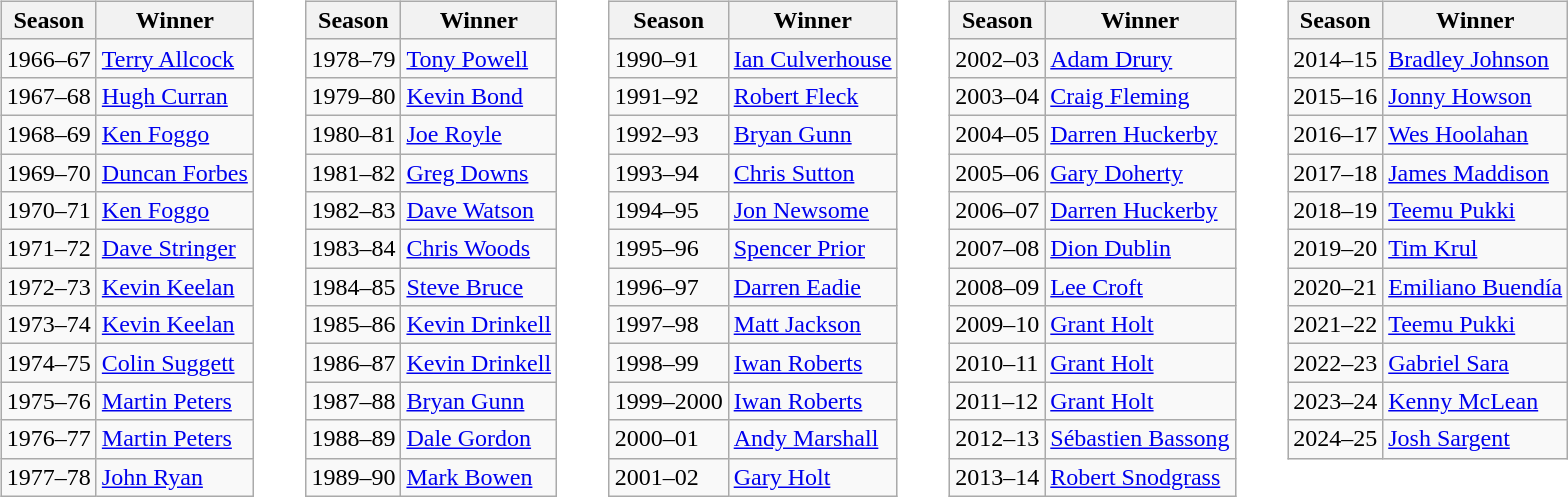<table>
<tr>
<td valign="top"><br><table class="wikitable">
<tr>
<th scope=col>Season</th>
<th scope=col>Winner</th>
</tr>
<tr>
<td>1966–67</td>
<td><a href='#'>Terry Allcock</a></td>
</tr>
<tr>
<td>1967–68</td>
<td><a href='#'>Hugh Curran</a></td>
</tr>
<tr>
<td>1968–69</td>
<td><a href='#'>Ken Foggo</a></td>
</tr>
<tr>
<td>1969–70</td>
<td><a href='#'>Duncan Forbes</a></td>
</tr>
<tr>
<td>1970–71</td>
<td><a href='#'>Ken Foggo</a></td>
</tr>
<tr>
<td>1971–72</td>
<td><a href='#'>Dave Stringer</a></td>
</tr>
<tr>
<td>1972–73</td>
<td><a href='#'>Kevin Keelan</a></td>
</tr>
<tr>
<td>1973–74</td>
<td><a href='#'>Kevin Keelan</a></td>
</tr>
<tr>
<td>1974–75</td>
<td><a href='#'>Colin Suggett</a></td>
</tr>
<tr>
<td>1975–76</td>
<td><a href='#'>Martin Peters</a></td>
</tr>
<tr>
<td>1976–77</td>
<td><a href='#'>Martin Peters</a></td>
</tr>
<tr>
<td>1977–78</td>
<td><a href='#'>John Ryan</a></td>
</tr>
</table>
</td>
<td style="width:10px;"> </td>
<td valign="top"><br><table class="wikitable">
<tr>
<th>Season</th>
<th>Winner</th>
</tr>
<tr>
<td>1978–79</td>
<td><a href='#'>Tony Powell</a></td>
</tr>
<tr>
<td>1979–80</td>
<td><a href='#'>Kevin Bond</a></td>
</tr>
<tr>
<td>1980–81</td>
<td><a href='#'>Joe Royle</a></td>
</tr>
<tr>
<td>1981–82</td>
<td><a href='#'>Greg Downs</a></td>
</tr>
<tr>
<td>1982–83</td>
<td><a href='#'>Dave Watson</a></td>
</tr>
<tr>
<td>1983–84</td>
<td><a href='#'>Chris Woods</a></td>
</tr>
<tr>
<td>1984–85</td>
<td><a href='#'>Steve Bruce</a></td>
</tr>
<tr>
<td>1985–86</td>
<td><a href='#'>Kevin Drinkell</a></td>
</tr>
<tr>
<td>1986–87</td>
<td><a href='#'>Kevin Drinkell</a></td>
</tr>
<tr>
<td>1987–88</td>
<td><a href='#'>Bryan Gunn</a></td>
</tr>
<tr>
<td>1988–89</td>
<td><a href='#'>Dale Gordon</a></td>
</tr>
<tr>
<td>1989–90</td>
<td><a href='#'>Mark Bowen</a></td>
</tr>
</table>
</td>
<td style="width:10px;"> </td>
<td valign="top"><br><table class="wikitable">
<tr>
<th>Season</th>
<th>Winner</th>
</tr>
<tr>
<td>1990–91</td>
<td><a href='#'>Ian Culverhouse</a></td>
</tr>
<tr>
<td>1991–92</td>
<td><a href='#'>Robert Fleck</a></td>
</tr>
<tr>
<td>1992–93</td>
<td><a href='#'>Bryan Gunn</a></td>
</tr>
<tr>
<td>1993–94</td>
<td><a href='#'>Chris Sutton</a></td>
</tr>
<tr>
<td>1994–95</td>
<td><a href='#'>Jon Newsome</a></td>
</tr>
<tr>
<td>1995–96</td>
<td><a href='#'>Spencer Prior</a></td>
</tr>
<tr>
<td>1996–97</td>
<td><a href='#'>Darren Eadie</a></td>
</tr>
<tr>
<td>1997–98</td>
<td><a href='#'>Matt Jackson</a></td>
</tr>
<tr>
<td>1998–99</td>
<td><a href='#'>Iwan Roberts</a></td>
</tr>
<tr>
<td>1999–2000</td>
<td><a href='#'>Iwan Roberts</a></td>
</tr>
<tr>
<td>2000–01</td>
<td><a href='#'>Andy Marshall</a></td>
</tr>
<tr>
<td>2001–02</td>
<td><a href='#'>Gary Holt</a></td>
</tr>
</table>
</td>
<td style="width:10px;"> </td>
<td valign="top"><br><table class="wikitable">
<tr>
<th>Season</th>
<th>Winner</th>
</tr>
<tr>
<td>2002–03</td>
<td><a href='#'>Adam Drury</a></td>
</tr>
<tr>
<td>2003–04</td>
<td><a href='#'>Craig Fleming</a></td>
</tr>
<tr>
<td>2004–05</td>
<td><a href='#'>Darren Huckerby</a></td>
</tr>
<tr>
<td>2005–06</td>
<td><a href='#'>Gary Doherty</a></td>
</tr>
<tr>
<td>2006–07</td>
<td><a href='#'>Darren Huckerby</a></td>
</tr>
<tr>
<td>2007–08</td>
<td><a href='#'>Dion Dublin</a></td>
</tr>
<tr>
<td>2008–09</td>
<td><a href='#'>Lee Croft</a></td>
</tr>
<tr>
<td>2009–10</td>
<td><a href='#'>Grant Holt</a></td>
</tr>
<tr>
<td>2010–11</td>
<td><a href='#'>Grant Holt</a></td>
</tr>
<tr>
<td>2011–12</td>
<td><a href='#'>Grant Holt</a></td>
</tr>
<tr>
<td>2012–13</td>
<td><a href='#'>Sébastien Bassong</a></td>
</tr>
<tr>
<td>2013–14</td>
<td><a href='#'>Robert Snodgrass</a></td>
</tr>
</table>
</td>
<td style="width:10px;"> </td>
<td valign="top"><br><table class="wikitable">
<tr>
<th>Season</th>
<th>Winner</th>
</tr>
<tr>
<td>2014–15</td>
<td><a href='#'>Bradley Johnson</a></td>
</tr>
<tr>
<td>2015–16</td>
<td><a href='#'>Jonny Howson</a></td>
</tr>
<tr>
<td>2016–17</td>
<td><a href='#'>Wes Hoolahan</a></td>
</tr>
<tr>
<td>2017–18</td>
<td><a href='#'>James Maddison</a></td>
</tr>
<tr>
<td>2018–19</td>
<td><a href='#'>Teemu Pukki</a></td>
</tr>
<tr>
<td>2019–20</td>
<td><a href='#'>Tim Krul</a></td>
</tr>
<tr>
<td>2020–21</td>
<td><a href='#'>Emiliano Buendía</a></td>
</tr>
<tr>
<td>2021–22</td>
<td><a href='#'>Teemu Pukki</a></td>
</tr>
<tr>
<td>2022–23</td>
<td><a href='#'>Gabriel Sara</a></td>
</tr>
<tr>
<td>2023–24</td>
<td><a href='#'>Kenny McLean</a></td>
</tr>
<tr>
<td>2024–25</td>
<td><a href='#'>Josh Sargent</a></td>
</tr>
</table>
</td>
</tr>
</table>
